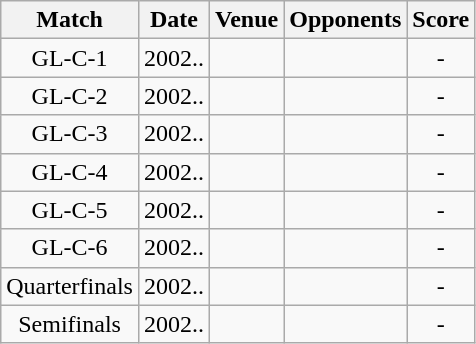<table class="wikitable" style="text-align:center;">
<tr>
<th>Match</th>
<th>Date</th>
<th>Venue</th>
<th>Opponents</th>
<th>Score</th>
</tr>
<tr>
<td>GL-C-1</td>
<td>2002..</td>
<td><a href='#'></a></td>
<td><a href='#'></a></td>
<td>-</td>
</tr>
<tr>
<td>GL-C-2</td>
<td>2002..</td>
<td><a href='#'></a></td>
<td><a href='#'></a></td>
<td>-</td>
</tr>
<tr>
<td>GL-C-3</td>
<td>2002..</td>
<td><a href='#'></a></td>
<td><a href='#'></a></td>
<td>-</td>
</tr>
<tr>
<td>GL-C-4</td>
<td>2002..</td>
<td><a href='#'></a></td>
<td><a href='#'></a></td>
<td>-</td>
</tr>
<tr>
<td>GL-C-5</td>
<td>2002..</td>
<td><a href='#'></a></td>
<td><a href='#'></a></td>
<td>-</td>
</tr>
<tr>
<td>GL-C-6</td>
<td>2002..</td>
<td><a href='#'></a></td>
<td><a href='#'></a></td>
<td>-</td>
</tr>
<tr>
<td>Quarterfinals</td>
<td>2002..</td>
<td><a href='#'></a></td>
<td><a href='#'></a></td>
<td>-</td>
</tr>
<tr>
<td>Semifinals</td>
<td>2002..</td>
<td><a href='#'></a></td>
<td><a href='#'></a></td>
<td>-</td>
</tr>
</table>
